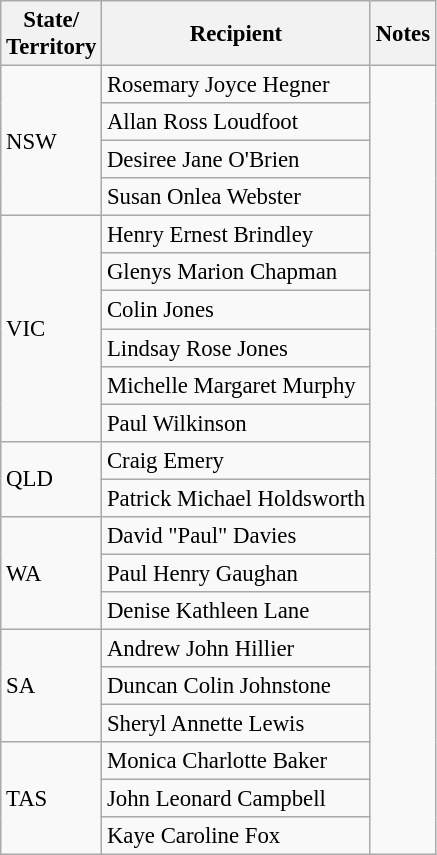<table class="wikitable" style="font-size:95%;">
<tr>
<th>State/<br>Territory</th>
<th>Recipient</th>
<th>Notes</th>
</tr>
<tr>
<td rowspan=4>NSW</td>
<td>Rosemary Joyce Hegner</td>
<td rowspan=21></td>
</tr>
<tr>
<td>Allan Ross Loudfoot</td>
</tr>
<tr>
<td>Desiree Jane O'Brien</td>
</tr>
<tr>
<td>Susan Onlea Webster</td>
</tr>
<tr>
<td rowspan=6>VIC</td>
<td>Henry Ernest Brindley</td>
</tr>
<tr>
<td>Glenys Marion Chapman</td>
</tr>
<tr>
<td>Colin Jones</td>
</tr>
<tr>
<td>Lindsay Rose Jones</td>
</tr>
<tr>
<td>Michelle Margaret Murphy</td>
</tr>
<tr>
<td>Paul Wilkinson</td>
</tr>
<tr>
<td rowspan=2>QLD</td>
<td>Craig Emery</td>
</tr>
<tr>
<td>Patrick Michael Holdsworth</td>
</tr>
<tr>
<td rowspan=3>WA</td>
<td>David "Paul" Davies</td>
</tr>
<tr>
<td>Paul Henry Gaughan</td>
</tr>
<tr>
<td>Denise Kathleen Lane</td>
</tr>
<tr>
<td rowspan=3>SA</td>
<td>Andrew John Hillier</td>
</tr>
<tr>
<td>Duncan Colin Johnstone</td>
</tr>
<tr>
<td>Sheryl Annette Lewis</td>
</tr>
<tr>
<td rowspan=3>TAS</td>
<td>Monica Charlotte Baker</td>
</tr>
<tr>
<td>John Leonard Campbell </td>
</tr>
<tr>
<td>Kaye Caroline Fox</td>
</tr>
</table>
